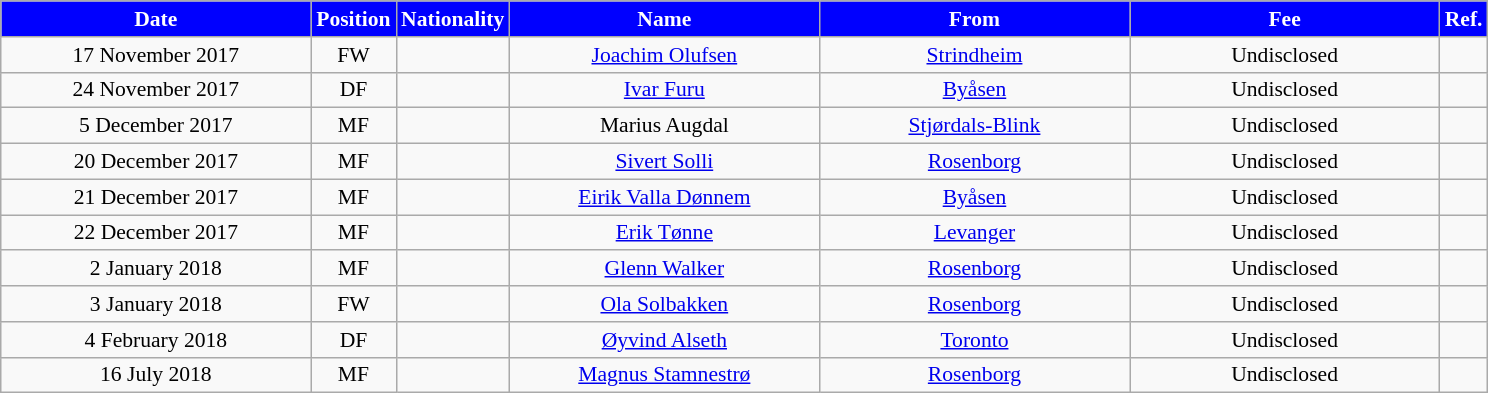<table class="wikitable"  style="text-align:center; font-size:90%; ">
<tr>
<th style="background:#00f; color:white; width:200px;">Date</th>
<th style="background:#00f; color:white; width:50px;">Position</th>
<th style="background:#00f; color:white; width:50px;">Nationality</th>
<th style="background:#00f; color:white; width:200px;">Name</th>
<th style="background:#00f; color:white; width:200px;">From</th>
<th style="background:#00f; color:white; width:200px;">Fee</th>
<th style="background:#00f; color:white; width:25px;">Ref.</th>
</tr>
<tr>
<td>17 November 2017</td>
<td>FW</td>
<td></td>
<td><a href='#'>Joachim Olufsen</a></td>
<td><a href='#'>Strindheim</a></td>
<td>Undisclosed</td>
<td></td>
</tr>
<tr>
<td>24 November 2017</td>
<td>DF</td>
<td></td>
<td><a href='#'>Ivar Furu</a></td>
<td><a href='#'>Byåsen</a></td>
<td>Undisclosed</td>
<td></td>
</tr>
<tr>
<td>5 December 2017</td>
<td>MF</td>
<td></td>
<td>Marius Augdal</td>
<td><a href='#'>Stjørdals-Blink</a></td>
<td>Undisclosed</td>
<td></td>
</tr>
<tr>
<td>20 December 2017</td>
<td>MF</td>
<td></td>
<td><a href='#'>Sivert Solli</a></td>
<td><a href='#'>Rosenborg</a></td>
<td>Undisclosed</td>
<td></td>
</tr>
<tr>
<td>21 December 2017</td>
<td>MF</td>
<td></td>
<td><a href='#'>Eirik Valla Dønnem</a></td>
<td><a href='#'>Byåsen</a></td>
<td>Undisclosed</td>
<td></td>
</tr>
<tr>
<td>22 December 2017</td>
<td>MF</td>
<td></td>
<td><a href='#'>Erik Tønne</a></td>
<td><a href='#'>Levanger</a></td>
<td>Undisclosed</td>
<td></td>
</tr>
<tr>
<td>2 January 2018</td>
<td>MF</td>
<td></td>
<td><a href='#'>Glenn Walker</a></td>
<td><a href='#'>Rosenborg</a></td>
<td>Undisclosed</td>
<td></td>
</tr>
<tr>
<td>3 January 2018</td>
<td>FW</td>
<td></td>
<td><a href='#'>Ola Solbakken</a></td>
<td><a href='#'>Rosenborg</a></td>
<td>Undisclosed</td>
<td></td>
</tr>
<tr>
<td>4 February 2018</td>
<td>DF</td>
<td></td>
<td><a href='#'>Øyvind Alseth</a></td>
<td><a href='#'>Toronto</a></td>
<td>Undisclosed</td>
<td></td>
</tr>
<tr>
<td>16 July 2018</td>
<td>MF</td>
<td></td>
<td><a href='#'>Magnus Stamnestrø</a></td>
<td><a href='#'>Rosenborg</a></td>
<td>Undisclosed</td>
<td></td>
</tr>
</table>
